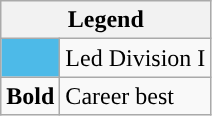<table class="wikitable">
<tr>
<th colspan="2">Legend</th>
</tr>
<tr>
<td bgcolor=#4dbae8 width=3em></td>
<td>Led Division I</td>
</tr>
<tr>
<td><strong>Bold</strong></td>
<td>Career best</td>
</tr>
</table>
